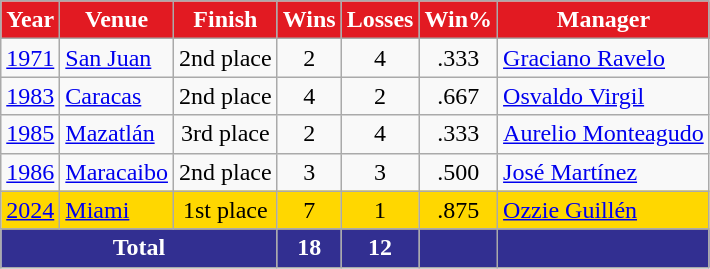<table class="wikitable sortable plainrowheaders" style="text-align:center;">
<tr>
<th scope="col" style="background-color:#E21A22; color:#FFFFFF;">Year</th>
<th scope="col" style="background-color:#E21A22; color:#FFFFFF;">Venue</th>
<th scope="col" style="background-color:#E21A22; color:#FFFFFF;">Finish</th>
<th scope="col" style="background-color:#E21A22; color:#FFFFFF;">Wins</th>
<th scope="col" style="background-color:#E21A22; color:#FFFFFF;">Losses</th>
<th scope="col" style="background-color:#E21A22; color:#FFFFFF;">Win%</th>
<th scope="col" style="background-color:#E21A22; color:#FFFFFF;">Manager</th>
</tr>
<tr>
<td><a href='#'>1971</a></td>
<td align=left> <a href='#'>San Juan</a></td>
<td>2nd place</td>
<td>2</td>
<td>4</td>
<td>.333</td>
<td align=left> <a href='#'>Graciano Ravelo</a></td>
</tr>
<tr>
<td><a href='#'>1983</a></td>
<td align=left> <a href='#'>Caracas</a></td>
<td>2nd place</td>
<td>4</td>
<td>2</td>
<td>.667</td>
<td align=left> <a href='#'>Osvaldo Virgil</a></td>
</tr>
<tr>
<td><a href='#'>1985</a></td>
<td align=left> <a href='#'>Mazatlán</a></td>
<td>3rd place</td>
<td>2</td>
<td>4</td>
<td>.333</td>
<td align=left> <a href='#'>Aurelio Monteagudo</a></td>
</tr>
<tr>
<td><a href='#'>1986</a></td>
<td align=left> <a href='#'>Maracaibo</a></td>
<td>2nd place</td>
<td>3</td>
<td>3</td>
<td>.500</td>
<td align=left> <a href='#'>José Martínez</a></td>
</tr>
<tr style="background:gold;">
<td><a href='#'>2024</a></td>
<td align=left> <a href='#'>Miami</a></td>
<td>1st place</td>
<td>7</td>
<td>1</td>
<td>.875</td>
<td align=left> <a href='#'>Ozzie Guillén</a></td>
</tr>
<tr style="text-align:center; background-color:#322F91; color:#FFFFFF;">
<td colspan="3"><strong>Total</strong></td>
<td><strong>18</strong></td>
<td><strong>12</strong></td>
<td><strong></strong></td>
<td></td>
</tr>
</table>
